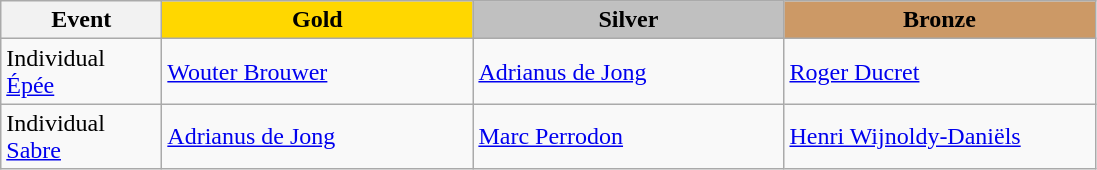<table class="wikitable">
<tr>
<th width="100">Event</th>
<th style="background-color:gold;" width="200"> Gold</th>
<th style="background-color:silver;" width="200"> Silver</th>
<th style="background-color:#CC9966;" width="200"> Bronze</th>
</tr>
<tr>
<td>Individual <a href='#'>Épée</a></td>
<td> <a href='#'>Wouter Brouwer</a></td>
<td> <a href='#'>Adrianus de Jong</a></td>
<td> <a href='#'>Roger Ducret</a></td>
</tr>
<tr>
<td>Individual <a href='#'>Sabre</a></td>
<td> <a href='#'>Adrianus de Jong</a></td>
<td> <a href='#'>Marc Perrodon</a></td>
<td> <a href='#'>Henri Wijnoldy-Daniëls</a></td>
</tr>
</table>
